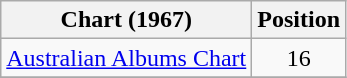<table class="wikitable" style="text-align:center;">
<tr>
<th>Chart (1967)</th>
<th>Position</th>
</tr>
<tr>
<td align="left"><a href='#'>Australian Albums Chart</a></td>
<td>16</td>
</tr>
<tr>
</tr>
</table>
